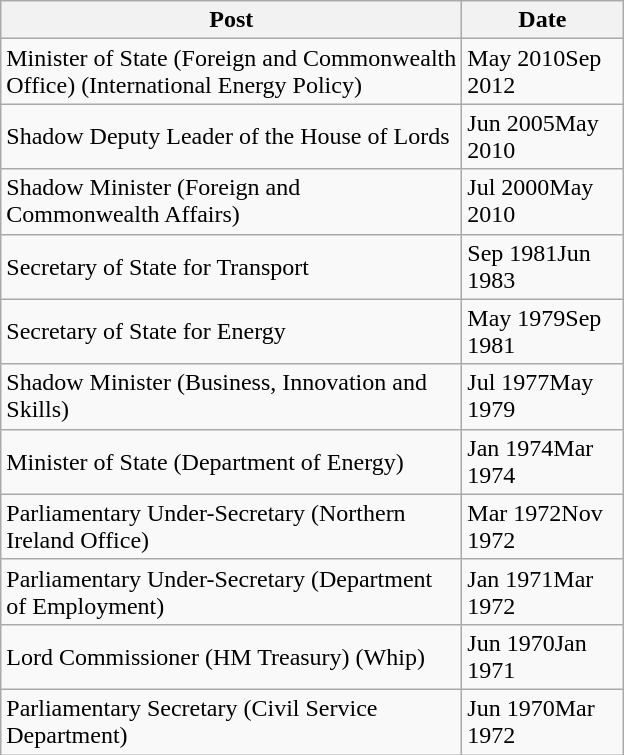<table class="wikitable floatleft">
<tr>
<th scope="col"style="width:300px">Post</th>
<th scope="col"style="width:100px">Date</th>
</tr>
<tr>
<td>Minister of State (Foreign and Commonwealth Office) (International Energy Policy)</td>
<td>May 2010Sep 2012</td>
</tr>
<tr>
<td>Shadow Deputy Leader of the House of Lords</td>
<td>Jun 2005May 2010</td>
</tr>
<tr>
<td>Shadow Minister (Foreign and Commonwealth Affairs)</td>
<td>Jul 2000May 2010</td>
</tr>
<tr>
<td>Secretary of State for Transport</td>
<td>Sep 1981Jun 1983</td>
</tr>
<tr>
<td>Secretary of State for Energy</td>
<td>May 1979Sep 1981</td>
</tr>
<tr>
<td>Shadow Minister (Business, Innovation and Skills)</td>
<td>Jul 1977May 1979</td>
</tr>
<tr>
<td>Minister of State (Department of Energy)</td>
<td>Jan 1974Mar 1974</td>
</tr>
<tr>
<td>Parliamentary Under-Secretary (Northern Ireland Office)</td>
<td>Mar 1972Nov 1972</td>
</tr>
<tr>
<td>Parliamentary Under-Secretary (Department of Employment)</td>
<td>Jan 1971Mar 1972</td>
</tr>
<tr>
<td>Lord Commissioner (HM Treasury) (Whip)</td>
<td>Jun 1970Jan 1971</td>
</tr>
<tr>
<td>Parliamentary Secretary (Civil Service Department)</td>
<td>Jun 1970Mar 1972</td>
</tr>
</table>
